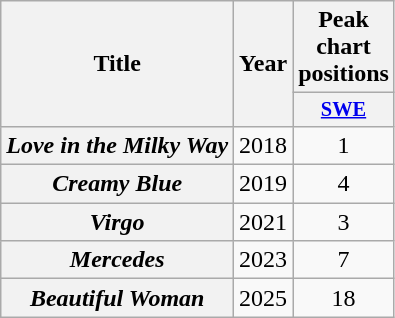<table class="wikitable plainrowheaders" style="text-align:center;">
<tr>
<th scope="col" rowspan="2">Title</th>
<th scope="col" rowspan="2">Year</th>
<th scope="col" colspan="1">Peak chart positions</th>
</tr>
<tr>
<th scope="col" style="width:3em;font-size:85%;"><a href='#'>SWE</a><br></th>
</tr>
<tr>
<th scope="row"><em>Love in the Milky Way</em></th>
<td>2018</td>
<td>1</td>
</tr>
<tr>
<th scope="row"><em>Creamy Blue</em></th>
<td>2019</td>
<td>4</td>
</tr>
<tr>
<th scope="row"><em>Virgo</em></th>
<td>2021</td>
<td>3</td>
</tr>
<tr>
<th scope="row"><em>Mercedes</em></th>
<td>2023</td>
<td>7<br></td>
</tr>
<tr>
<th scope="row"><em>Beautiful Woman</em></th>
<td>2025</td>
<td>18<br></td>
</tr>
</table>
